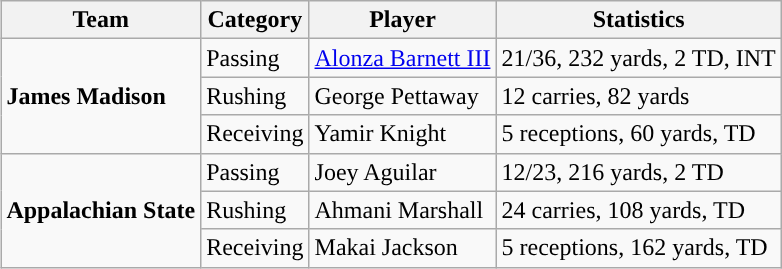<table class="wikitable" style="float: right;">
<tr>
<th>Team</th>
<th>Category</th>
<th>Player</th>
<th>Statistics</th>
</tr>
<tr>
<td rowspan=3><strong>James Madison</strong></td>
<td>Passing</td>
<td><a href='#'>Alonza Barnett III</a></td>
<td>21/36, 232 yards, 2 TD, INT</td>
</tr>
<tr>
<td>Rushing</td>
<td>George Pettaway</td>
<td>12 carries, 82 yards</td>
</tr>
<tr>
<td>Receiving</td>
<td>Yamir Knight</td>
<td>5 receptions, 60 yards, TD</td>
</tr>
<tr>
<td rowspan=3><strong>Appalachian State</strong></td>
<td>Passing</td>
<td>Joey Aguilar</td>
<td>12/23, 216 yards, 2 TD</td>
</tr>
<tr>
<td>Rushing</td>
<td>Ahmani Marshall</td>
<td>24 carries, 108 yards, TD</td>
</tr>
<tr>
<td>Receiving</td>
<td>Makai Jackson</td>
<td>5 receptions, 162 yards, TD</td>
</tr>
</table>
